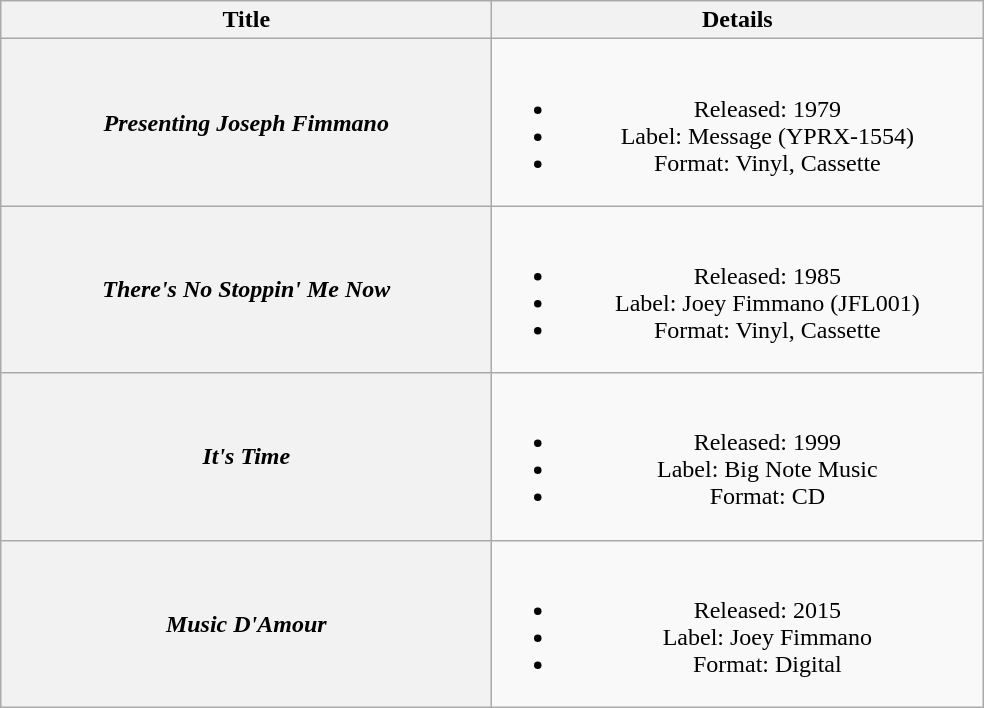<table class="wikitable plainrowheaders" style="text-align:center;" border="1">
<tr>
<th scope="col" style="width:20em;">Title</th>
<th scope="col" style="width:20em;">Details</th>
</tr>
<tr>
<th scope="row"><em>Presenting Joseph Fimmano</em></th>
<td><br><ul><li>Released: 1979</li><li>Label: Message (YPRX-1554)</li><li>Format: Vinyl, Cassette</li></ul></td>
</tr>
<tr>
<th scope="row"><em>There's No Stoppin' Me Now</em></th>
<td><br><ul><li>Released: 1985</li><li>Label: Joey Fimmano (JFL001)</li><li>Format: Vinyl, Cassette</li></ul></td>
</tr>
<tr>
<th scope="row"><em>It's Time</em></th>
<td><br><ul><li>Released: 1999</li><li>Label: Big Note Music</li><li>Format: CD</li></ul></td>
</tr>
<tr>
<th scope="row"><em>Music D'Amour</em></th>
<td><br><ul><li>Released: 2015</li><li>Label: Joey Fimmano</li><li>Format: Digital</li></ul></td>
</tr>
</table>
